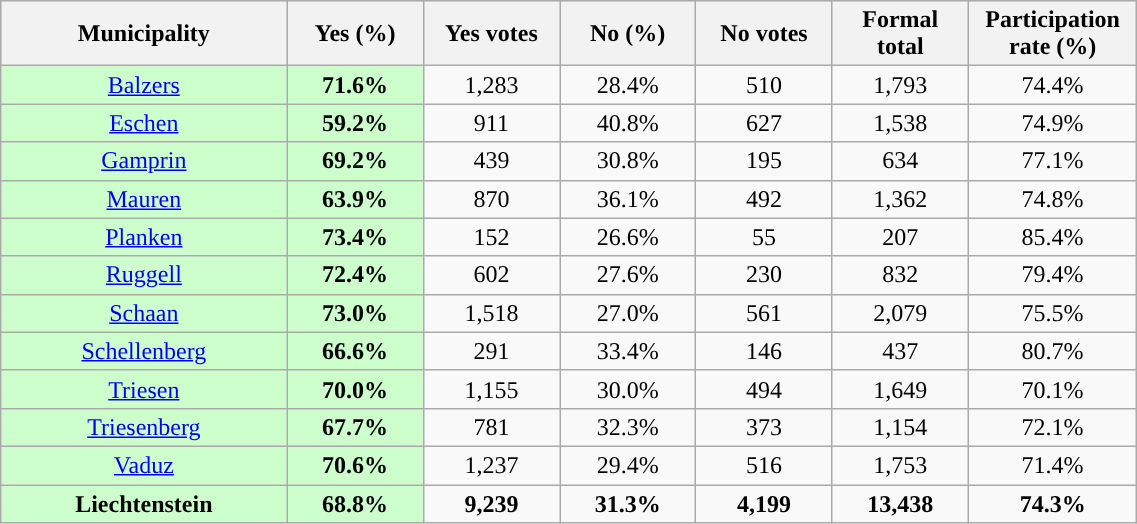<table class="wikitable sortable" style="width:60%;">
<tr style="background:lightgrey;">
<th style="width:21%;">Municipality</th>
<th style="width:10%;">Yes (%)</th>
<th style="width:10%;">Yes votes</th>
<th style="width:10%;">No (%)</th>
<th style="width:10%;">No votes</th>
<th style="width:10%;">Formal total</th>
<th style="width:10%;">Participation rate (%)</th>
</tr>
<tr>
<td style="text-align:center; background:#cfc;"><a href='#'>Balzers</a></td>
<td style="text-align:center; background:#cfc;"><strong>71.6%</strong></td>
<td style="text-align:center;">1,283</td>
<td style="text-align:center;">28.4%</td>
<td style="text-align:center;">510</td>
<td style="text-align:center;">1,793</td>
<td style="text-align:center;">74.4%</td>
</tr>
<tr>
<td style="text-align:center;background:#cfc;"><a href='#'>Eschen</a></td>
<td style="text-align:center; background:#cfc;"><strong>59.2%</strong></td>
<td style="text-align:center;">911</td>
<td style="text-align:center;">40.8%</td>
<td style="text-align:center;">627</td>
<td style="text-align:center;">1,538</td>
<td style="text-align:center;">74.9%</td>
</tr>
<tr>
<td style="text-align:center;background:#cfc;"><a href='#'>Gamprin</a></td>
<td style="text-align:center; background:#cfc;"><strong>69.2%</strong></td>
<td style="text-align:center;">439</td>
<td style="text-align:center;">30.8%</td>
<td style="text-align:center;">195</td>
<td style="text-align:center;">634</td>
<td style="text-align:center;">77.1%</td>
</tr>
<tr>
<td style="text-align:center;background:#cfc;"><a href='#'>Mauren</a></td>
<td style="text-align:center; background:#cfc;"><strong>63.9%</strong></td>
<td style="text-align:center;">870</td>
<td style="text-align:center;">36.1%</td>
<td style="text-align:center;">492</td>
<td style="text-align:center;">1,362</td>
<td style="text-align:center;">74.8%</td>
</tr>
<tr>
<td style="text-align:center;background:#cfc;"><a href='#'>Planken</a></td>
<td style="text-align:center; background:#cfc;"><strong>73.4%</strong></td>
<td style="text-align:center;">152</td>
<td style="text-align:center;">26.6%</td>
<td style="text-align:center;">55</td>
<td style="text-align:center;">207</td>
<td style="text-align:center;">85.4%</td>
</tr>
<tr>
<td style="text-align:center;background:#cfc;"><a href='#'>Ruggell</a></td>
<td style="text-align:center; background:#cfc;"><strong>72.4%</strong></td>
<td style="text-align:center;">602</td>
<td style="text-align:center;">27.6%</td>
<td style="text-align:center;">230</td>
<td style="text-align:center;">832</td>
<td style="text-align:center;">79.4%</td>
</tr>
<tr>
<td style="text-align:center;background:#cfc;"><a href='#'>Schaan</a></td>
<td style="text-align:center; background:#cfc;"><strong>73.0%</strong></td>
<td style="text-align:center;">1,518</td>
<td style="text-align:center;">27.0%</td>
<td style="text-align:center;">561</td>
<td style="text-align:center;">2,079</td>
<td style="text-align:center;">75.5%</td>
</tr>
<tr>
<td style="text-align:center;background:#cfc;"><a href='#'>Schellenberg</a></td>
<td style="text-align:center; background:#cfc;"><strong>66.6%</strong></td>
<td style="text-align:center;">291</td>
<td style="text-align:center;">33.4%</td>
<td style="text-align:center;">146</td>
<td style="text-align:center;">437</td>
<td style="text-align:center;">80.7%</td>
</tr>
<tr>
<td style="text-align:center;background:#cfc;"><a href='#'>Triesen</a></td>
<td style="text-align:center; background:#cfc;"><strong>70.0%</strong></td>
<td style="text-align:center;">1,155</td>
<td style="text-align:center;">30.0%</td>
<td style="text-align:center;">494</td>
<td style="text-align:center;">1,649</td>
<td style="text-align:center;">70.1%</td>
</tr>
<tr>
<td style="text-align:center;background:#cfc;"><a href='#'>Triesenberg</a></td>
<td style="text-align:center; background:#cfc;"><strong>67.7%</strong></td>
<td style="text-align:center;">781</td>
<td style="text-align:center;">32.3%</td>
<td style="text-align:center;">373</td>
<td style="text-align:center;">1,154</td>
<td style="text-align:center;">72.1%</td>
</tr>
<tr>
<td style="text-align:center;background:#cfc;"><a href='#'>Vaduz</a></td>
<td style="text-align:center; background:#cfc;"><strong>70.6%</strong></td>
<td style="text-align:center;">1,237</td>
<td style="text-align:center;">29.4%</td>
<td style="text-align:center;">516</td>
<td style="text-align:center;">1,753</td>
<td style="text-align:center;">71.4%</td>
</tr>
<tr>
<td style="text-align:center;background:#cfc;"><strong>Liechtenstein</strong></td>
<td style="text-align:center; background:#cfc;"><strong>68.8%</strong></td>
<td style="text-align:center;"><strong>9,239</strong></td>
<td style="text-align:center;"><strong>31.3%</strong></td>
<td style="text-align:center;"><strong>4,199</strong></td>
<td style="text-align:center;"><strong>13,438</strong></td>
<td style="text-align:center;"><strong>74.3%</strong></td>
</tr>
</table>
